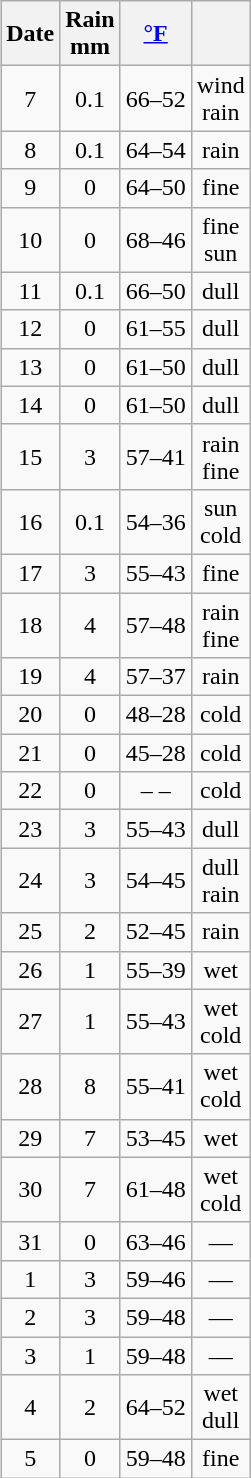<table class="wikitable" align=right style="margin:0 0 1em 1em; text-align:center">
<tr>
<th>Date</th>
<th>Rain<br>mm</th>
<th><a href='#'>°F</a></th>
<th></th>
</tr>
<tr>
<td>7</td>
<td>0.1</td>
<td>66–52</td>
<td>wind<br>rain</td>
</tr>
<tr>
<td>8</td>
<td>0.1</td>
<td>64–54</td>
<td>rain</td>
</tr>
<tr>
<td>9</td>
<td>0</td>
<td>64–50</td>
<td>fine</td>
</tr>
<tr>
<td>10</td>
<td>0</td>
<td>68–46</td>
<td>fine<br>sun</td>
</tr>
<tr>
<td>11</td>
<td>0.1</td>
<td>66–50</td>
<td>dull</td>
</tr>
<tr>
<td>12</td>
<td>0</td>
<td>61–55</td>
<td>dull</td>
</tr>
<tr>
<td>13</td>
<td>0</td>
<td>61–50</td>
<td>dull</td>
</tr>
<tr>
<td>14</td>
<td>0</td>
<td>61–50</td>
<td>dull</td>
</tr>
<tr>
<td>15</td>
<td>3</td>
<td>57–41</td>
<td>rain<br>fine</td>
</tr>
<tr>
<td>16</td>
<td>0.1</td>
<td>54–36</td>
<td>sun<br>cold</td>
</tr>
<tr>
<td>17</td>
<td>3</td>
<td>55–43</td>
<td>fine</td>
</tr>
<tr>
<td>18</td>
<td>4</td>
<td>57–48</td>
<td>rain<br>fine</td>
</tr>
<tr>
<td>19</td>
<td>4</td>
<td>57–37</td>
<td>rain</td>
</tr>
<tr>
<td>20</td>
<td>0</td>
<td>48–28</td>
<td>cold</td>
</tr>
<tr>
<td>21</td>
<td>0</td>
<td>45–28</td>
<td>cold</td>
</tr>
<tr>
<td>22</td>
<td>0</td>
<td>– –</td>
<td>cold</td>
</tr>
<tr>
<td>23</td>
<td>3</td>
<td>55–43</td>
<td>dull</td>
</tr>
<tr>
<td>24</td>
<td>3</td>
<td>54–45</td>
<td>dull<br>rain</td>
</tr>
<tr>
<td>25</td>
<td>2</td>
<td>52–45</td>
<td>rain</td>
</tr>
<tr>
<td>26</td>
<td>1</td>
<td>55–39</td>
<td>wet</td>
</tr>
<tr>
<td>27</td>
<td>1</td>
<td>55–43</td>
<td>wet<br>cold</td>
</tr>
<tr>
<td>28</td>
<td>8</td>
<td>55–41</td>
<td>wet<br>cold</td>
</tr>
<tr>
<td>29</td>
<td>7</td>
<td>53–45</td>
<td>wet</td>
</tr>
<tr>
<td>30</td>
<td>7</td>
<td>61–48</td>
<td>wet<br>cold</td>
</tr>
<tr>
<td>31</td>
<td>0</td>
<td>63–46</td>
<td>—</td>
</tr>
<tr>
<td>1</td>
<td>3</td>
<td>59–46</td>
<td>—</td>
</tr>
<tr>
<td>2</td>
<td>3</td>
<td>59–48</td>
<td>—</td>
</tr>
<tr>
<td>3</td>
<td>1</td>
<td>59–48</td>
<td>—</td>
</tr>
<tr>
<td>4</td>
<td>2</td>
<td>64–52</td>
<td>wet<br>dull</td>
</tr>
<tr>
<td>5</td>
<td>0</td>
<td>59–48</td>
<td>fine</td>
</tr>
</table>
